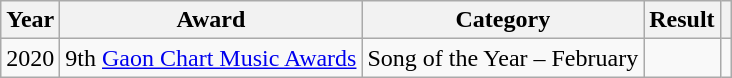<table class="wikitable" style="text-align:center;">
<tr>
<th>Year</th>
<th>Award</th>
<th>Category</th>
<th>Result</th>
<th></th>
</tr>
<tr>
<td rowspan="1">2020</td>
<td>9th <a href='#'>Gaon Chart Music Awards</a></td>
<td>Song of the Year – February</td>
<td></td>
<td></td>
</tr>
</table>
